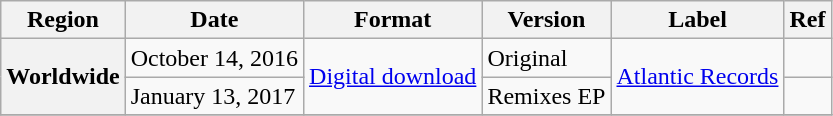<table class="wikitable plainrowheaders">
<tr>
<th scope="col">Region</th>
<th scope="col">Date</th>
<th scope="col">Format</th>
<th scope="col">Version</th>
<th scope="col">Label</th>
<th scope="col">Ref</th>
</tr>
<tr>
<th scope="row" rowspan="2">Worldwide</th>
<td>October 14, 2016</td>
<td rowspan="2"><a href='#'>Digital download</a></td>
<td>Original</td>
<td rowspan="2"><a href='#'>Atlantic Records</a></td>
<td style="text-align:center;"></td>
</tr>
<tr>
<td>January 13, 2017</td>
<td>Remixes EP</td>
<td style="text-align:center;"></td>
</tr>
<tr>
</tr>
</table>
